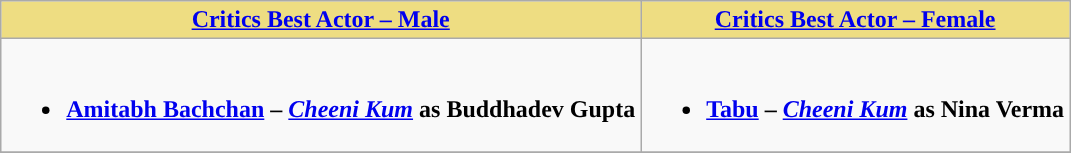<table class="wikitable">
<tr>
<th ! style="background:#eedd82; text-align:center;"><a href='#'>Critics Best Actor – Male</a></th>
<th ! style="background:#EEDD82;text-align:center;"><a href='#'>Critics Best Actor – Female</a></th>
</tr>
<tr>
<td valign="top"><br><ul><li><strong><a href='#'>Amitabh Bachchan</a> – <em><a href='#'>Cheeni Kum</a></em> as Buddhadev Gupta</strong></li></ul></td>
<td valign="top"><br><ul><li><strong><a href='#'>Tabu</a> – <em><a href='#'>Cheeni Kum</a></em> as Nina Verma</strong></li></ul></td>
</tr>
<tr>
</tr>
</table>
